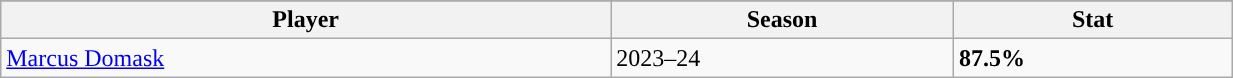<table class="wikitable sortable" style="text-align: left; width: 65%">
<tr>
</tr>
<tr>
<th>Player</th>
<th>Season</th>
<th>Stat</th>
</tr>
<tr>
<td><a href='#'>Marcus Domask</a></td>
<td>2023–24</td>
<td><strong>87.5%</strong></td>
</tr>
</table>
